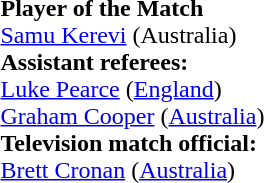<table style="width:100%">
<tr>
<td><br><strong>Player of the Match</strong>
<br><a href='#'>Samu Kerevi</a> (Australia)<br><strong>Assistant referees:</strong>
<br><a href='#'>Luke Pearce</a> (<a href='#'>England</a>)
<br><a href='#'>Graham Cooper</a> (<a href='#'>Australia</a>)
<br><strong>Television match official:</strong>
<br><a href='#'>Brett Cronan</a> (<a href='#'>Australia</a>)</td>
</tr>
</table>
